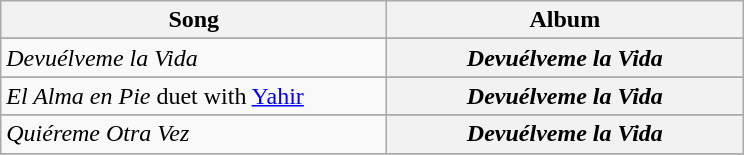<table class="wikitable">
<tr>
<th align="left" valign="top" width="230">Song</th>
<th align="left" valign="top" width="100">Album</th>
</tr>
<tr>
</tr>
<tr>
<td align="left" valign="top" width="250"><em>Devuélveme la Vida</em></td>
<th align="left" valign="top" width="230"><em>Devuélveme la Vida</em></th>
</tr>
<tr>
</tr>
<tr>
<td align="left" valign="top" width="250"><em>El Alma en Pie</em> duet with <a href='#'>Yahir</a></td>
<th align="left" valign="top" width="230"><em>Devuélveme la Vida</em></th>
</tr>
<tr>
</tr>
<tr>
<td align="left" valign="top" width="250"><em>Quiéreme Otra Vez</em></td>
<th align="left" valign="top" width="230"><em>Devuélveme la Vida</em></th>
</tr>
<tr>
</tr>
<tr>
</tr>
<tr>
</tr>
</table>
